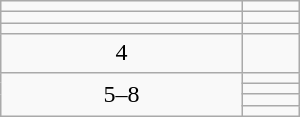<table class="wikitable" style="width:200px;">
<tr>
<td align=center></td>
<td></td>
</tr>
<tr>
<td align=center></td>
<td></td>
</tr>
<tr>
<td align=center></td>
<td></td>
</tr>
<tr>
<td align=center>4</td>
<td></td>
</tr>
<tr>
<td rowspan=4 align=center>5–8</td>
<td></td>
</tr>
<tr>
<td></td>
</tr>
<tr>
<td></td>
</tr>
<tr>
<td></td>
</tr>
</table>
